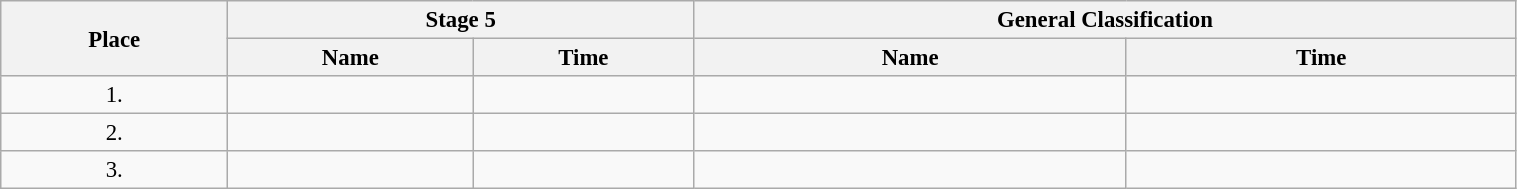<table class=wikitable style="font-size:95%" width="80%">
<tr>
<th rowspan="2">Place</th>
<th colspan="2">Stage 5</th>
<th colspan="2">General Classification</th>
</tr>
<tr>
<th>Name</th>
<th>Time</th>
<th>Name</th>
<th>Time</th>
</tr>
<tr>
<td align="center">1.</td>
<td></td>
<td></td>
<td></td>
<td></td>
</tr>
<tr>
<td align="center">2.</td>
<td></td>
<td></td>
<td></td>
<td></td>
</tr>
<tr>
<td align="center">3.</td>
<td></td>
<td></td>
<td></td>
<td></td>
</tr>
</table>
